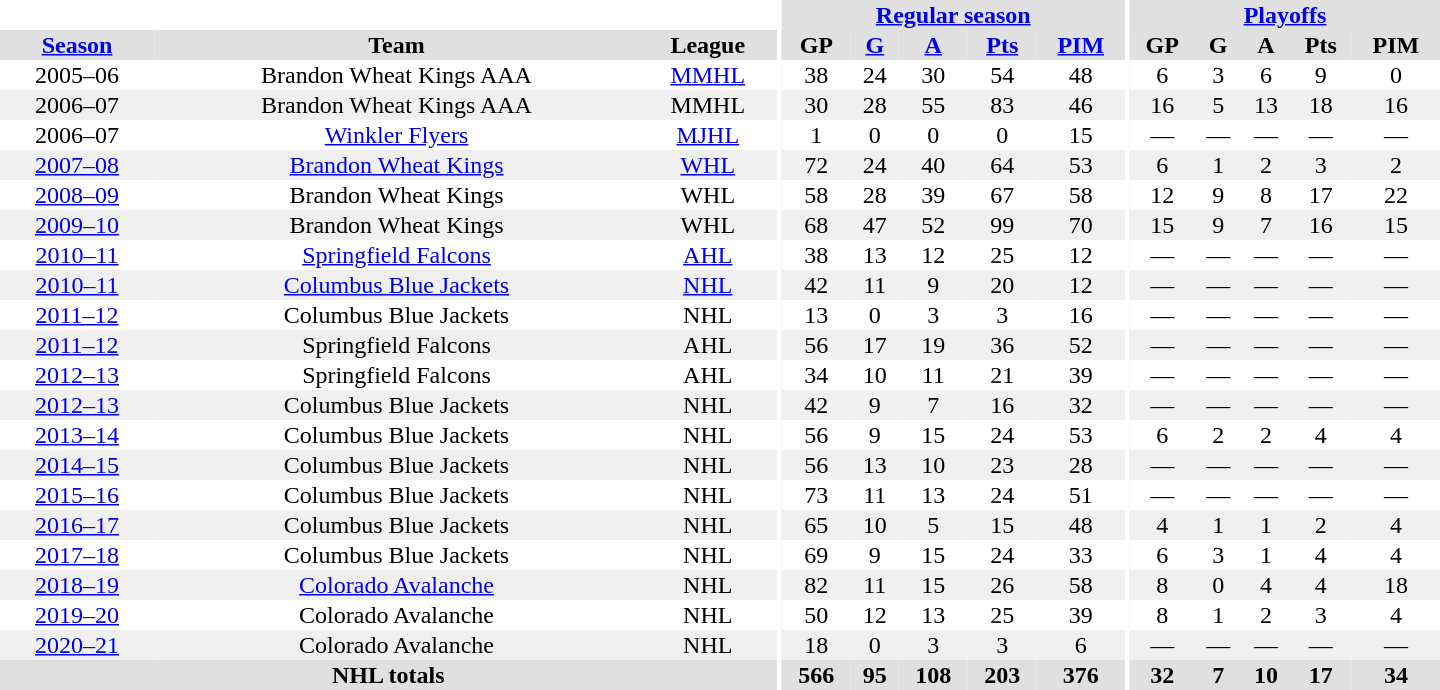<table border="0" cellpadding="1" cellspacing="0" style="text-align:center; width:60em">
<tr bgcolor="#e0e0e0">
<th colspan="3" bgcolor="#ffffff"></th>
<th rowspan="99" bgcolor="#ffffff"></th>
<th colspan="5"><a href='#'>Regular season</a></th>
<th rowspan="99" bgcolor="#ffffff"></th>
<th colspan="5"><a href='#'>Playoffs</a></th>
</tr>
<tr bgcolor="#e0e0e0">
<th><a href='#'>Season</a></th>
<th>Team</th>
<th>League</th>
<th>GP</th>
<th><a href='#'>G</a></th>
<th><a href='#'>A</a></th>
<th><a href='#'>Pts</a></th>
<th><a href='#'>PIM</a></th>
<th>GP</th>
<th>G</th>
<th>A</th>
<th>Pts</th>
<th>PIM</th>
</tr>
<tr>
<td>2005–06</td>
<td>Brandon Wheat Kings AAA</td>
<td><a href='#'>MMHL</a></td>
<td>38</td>
<td>24</td>
<td>30</td>
<td>54</td>
<td>48</td>
<td>6</td>
<td>3</td>
<td>6</td>
<td>9</td>
<td>0</td>
</tr>
<tr bgcolor="#f0f0f0">
<td>2006–07</td>
<td>Brandon Wheat Kings AAA</td>
<td>MMHL</td>
<td>30</td>
<td>28</td>
<td>55</td>
<td>83</td>
<td>46</td>
<td>16</td>
<td>5</td>
<td>13</td>
<td>18</td>
<td>16</td>
</tr>
<tr>
<td>2006–07</td>
<td><a href='#'>Winkler Flyers</a></td>
<td><a href='#'>MJHL</a></td>
<td>1</td>
<td>0</td>
<td>0</td>
<td>0</td>
<td>15</td>
<td>—</td>
<td>—</td>
<td>—</td>
<td>—</td>
<td>—</td>
</tr>
<tr bgcolor="#f0f0f0">
<td><a href='#'>2007–08</a></td>
<td><a href='#'>Brandon Wheat Kings</a></td>
<td><a href='#'>WHL</a></td>
<td>72</td>
<td>24</td>
<td>40</td>
<td>64</td>
<td>53</td>
<td>6</td>
<td>1</td>
<td>2</td>
<td>3</td>
<td>2</td>
</tr>
<tr>
<td><a href='#'>2008–09</a></td>
<td>Brandon Wheat Kings</td>
<td>WHL</td>
<td>58</td>
<td>28</td>
<td>39</td>
<td>67</td>
<td>58</td>
<td>12</td>
<td>9</td>
<td>8</td>
<td>17</td>
<td>22</td>
</tr>
<tr bgcolor="#f0f0f0">
<td><a href='#'>2009–10</a></td>
<td>Brandon Wheat Kings</td>
<td>WHL</td>
<td>68</td>
<td>47</td>
<td>52</td>
<td>99</td>
<td>70</td>
<td>15</td>
<td>9</td>
<td>7</td>
<td>16</td>
<td>15</td>
</tr>
<tr>
<td><a href='#'>2010–11</a></td>
<td><a href='#'>Springfield Falcons</a></td>
<td><a href='#'>AHL</a></td>
<td>38</td>
<td>13</td>
<td>12</td>
<td>25</td>
<td>12</td>
<td>—</td>
<td>—</td>
<td>—</td>
<td>—</td>
<td>—</td>
</tr>
<tr bgcolor="#f0f0f0">
<td><a href='#'>2010–11</a></td>
<td><a href='#'>Columbus Blue Jackets</a></td>
<td><a href='#'>NHL</a></td>
<td>42</td>
<td>11</td>
<td>9</td>
<td>20</td>
<td>12</td>
<td>—</td>
<td>—</td>
<td>—</td>
<td>—</td>
<td>—</td>
</tr>
<tr>
<td><a href='#'>2011–12</a></td>
<td>Columbus Blue Jackets</td>
<td>NHL</td>
<td>13</td>
<td>0</td>
<td>3</td>
<td>3</td>
<td>16</td>
<td>—</td>
<td>—</td>
<td>—</td>
<td>—</td>
<td>—</td>
</tr>
<tr bgcolor="#f0f0f0">
<td><a href='#'>2011–12</a></td>
<td>Springfield Falcons</td>
<td>AHL</td>
<td>56</td>
<td>17</td>
<td>19</td>
<td>36</td>
<td>52</td>
<td>—</td>
<td>—</td>
<td>—</td>
<td>—</td>
<td>—</td>
</tr>
<tr>
<td><a href='#'>2012–13</a></td>
<td>Springfield Falcons</td>
<td>AHL</td>
<td>34</td>
<td>10</td>
<td>11</td>
<td>21</td>
<td>39</td>
<td>—</td>
<td>—</td>
<td>—</td>
<td>—</td>
<td>—</td>
</tr>
<tr bgcolor="#f0f0f0">
<td><a href='#'>2012–13</a></td>
<td>Columbus Blue Jackets</td>
<td>NHL</td>
<td>42</td>
<td>9</td>
<td>7</td>
<td>16</td>
<td>32</td>
<td>—</td>
<td>—</td>
<td>—</td>
<td>—</td>
<td>—</td>
</tr>
<tr>
<td><a href='#'>2013–14</a></td>
<td>Columbus Blue Jackets</td>
<td>NHL</td>
<td>56</td>
<td>9</td>
<td>15</td>
<td>24</td>
<td>53</td>
<td>6</td>
<td>2</td>
<td>2</td>
<td>4</td>
<td>4</td>
</tr>
<tr bgcolor="#f0f0f0">
<td><a href='#'>2014–15</a></td>
<td>Columbus Blue Jackets</td>
<td>NHL</td>
<td>56</td>
<td>13</td>
<td>10</td>
<td>23</td>
<td>28</td>
<td>—</td>
<td>—</td>
<td>—</td>
<td>—</td>
<td>—</td>
</tr>
<tr>
<td><a href='#'>2015–16</a></td>
<td>Columbus Blue Jackets</td>
<td>NHL</td>
<td>73</td>
<td>11</td>
<td>13</td>
<td>24</td>
<td>51</td>
<td>—</td>
<td>—</td>
<td>—</td>
<td>—</td>
<td>—</td>
</tr>
<tr bgcolor="#f0f0f0">
<td><a href='#'>2016–17</a></td>
<td>Columbus Blue Jackets</td>
<td>NHL</td>
<td>65</td>
<td>10</td>
<td>5</td>
<td>15</td>
<td>48</td>
<td>4</td>
<td>1</td>
<td>1</td>
<td>2</td>
<td>4</td>
</tr>
<tr>
<td><a href='#'>2017–18</a></td>
<td>Columbus Blue Jackets</td>
<td>NHL</td>
<td>69</td>
<td>9</td>
<td>15</td>
<td>24</td>
<td>33</td>
<td>6</td>
<td>3</td>
<td>1</td>
<td>4</td>
<td>4</td>
</tr>
<tr bgcolor="#f0f0f0">
<td><a href='#'>2018–19</a></td>
<td><a href='#'>Colorado Avalanche</a></td>
<td>NHL</td>
<td>82</td>
<td>11</td>
<td>15</td>
<td>26</td>
<td>58</td>
<td>8</td>
<td>0</td>
<td>4</td>
<td>4</td>
<td>18</td>
</tr>
<tr>
<td><a href='#'>2019–20</a></td>
<td>Colorado Avalanche</td>
<td>NHL</td>
<td>50</td>
<td>12</td>
<td>13</td>
<td>25</td>
<td>39</td>
<td>8</td>
<td>1</td>
<td>2</td>
<td>3</td>
<td>4</td>
</tr>
<tr bgcolor="#f0f0f0">
<td><a href='#'>2020–21</a></td>
<td>Colorado Avalanche</td>
<td>NHL</td>
<td>18</td>
<td>0</td>
<td>3</td>
<td>3</td>
<td>6</td>
<td>—</td>
<td>—</td>
<td>—</td>
<td>—</td>
<td>—</td>
</tr>
<tr bgcolor="#e0e0e0">
<th colspan="3">NHL totals</th>
<th>566</th>
<th>95</th>
<th>108</th>
<th>203</th>
<th>376</th>
<th>32</th>
<th>7</th>
<th>10</th>
<th>17</th>
<th>34</th>
</tr>
</table>
